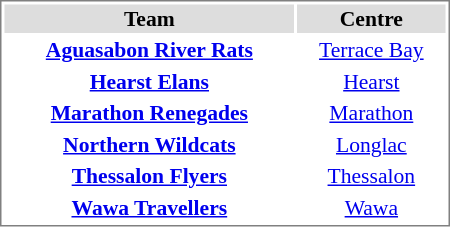<table cellpadding="0">
<tr align="left" style="vertical-align: top">
<td></td>
<td><br><table cellpadding="1" width="300px" style="font-size: 90%; border: 1px solid gray;">
<tr align="center"  bgcolor="#dddddd">
<td><strong>Team</strong></td>
<td><strong>Centre</strong></td>
</tr>
<tr align="center">
<td><strong><a href='#'>Aguasabon River Rats</a></strong></td>
<td><a href='#'>Terrace Bay</a></td>
</tr>
<tr align="center">
<td><strong><a href='#'>Hearst Elans</a></strong></td>
<td><a href='#'>Hearst</a></td>
</tr>
<tr align="center">
<td><strong><a href='#'>Marathon Renegades</a></strong></td>
<td><a href='#'>Marathon</a></td>
</tr>
<tr align="center">
<td><strong><a href='#'>Northern Wildcats</a></strong></td>
<td><a href='#'>Longlac</a></td>
</tr>
<tr align="center">
<td><strong><a href='#'>Thessalon Flyers</a></strong></td>
<td><a href='#'>Thessalon</a></td>
</tr>
<tr align="center">
<td><strong><a href='#'>Wawa Travellers</a></strong></td>
<td><a href='#'>Wawa</a></td>
</tr>
</table>
</td>
</tr>
</table>
